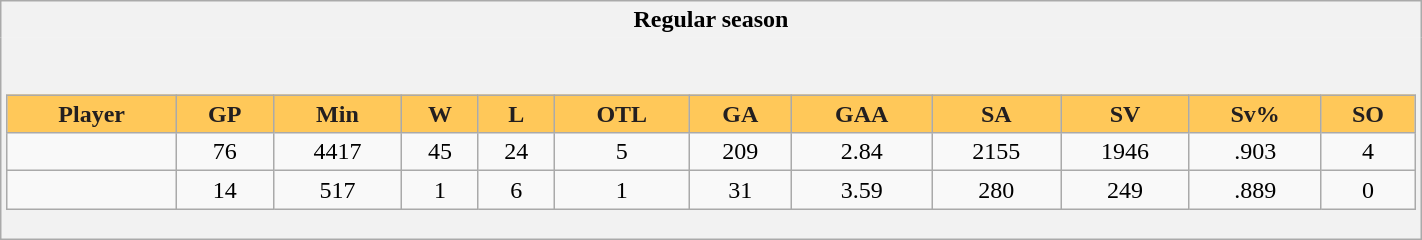<table class="wikitable" style="border: 1px solid #aaa;" width="75%">
<tr>
<th style="border: 0;">Regular season</th>
</tr>
<tr>
<td style="background: #f2f2f2; border: 0; text-align: center;"><br><table class="wikitable sortable" width="100%">
<tr align="center"  bgcolor="#dddddd">
<th style="background:#FFC859; color:#231F20">Player</th>
<th style="background:#FFC859; color:#231F20">GP</th>
<th style="background:#FFC859; color:#231F20">Min</th>
<th style="background:#FFC859; color:#231F20">W</th>
<th style="background:#FFC859; color:#231F20">L</th>
<th style="background:#FFC859; color:#231F20">OTL</th>
<th style="background:#FFC859; color:#231F20">GA</th>
<th style="background:#FFC859; color:#231F20">GAA</th>
<th style="background:#FFC859; color:#231F20">SA</th>
<th style="background:#FFC859; color:#231F20">SV</th>
<th style="background:#FFC859; color:#231F20">Sv%</th>
<th style="background:#FFC859; color:#231F20">SO</th>
</tr>
<tr align=center>
<td></td>
<td>76</td>
<td>4417</td>
<td>45</td>
<td>24</td>
<td>5</td>
<td>209</td>
<td>2.84</td>
<td>2155</td>
<td>1946</td>
<td>.903</td>
<td>4</td>
</tr>
<tr align=center>
<td></td>
<td>14</td>
<td>517</td>
<td>1</td>
<td>6</td>
<td>1</td>
<td>31</td>
<td>3.59</td>
<td>280</td>
<td>249</td>
<td>.889</td>
<td>0</td>
</tr>
</table>
</td>
</tr>
</table>
